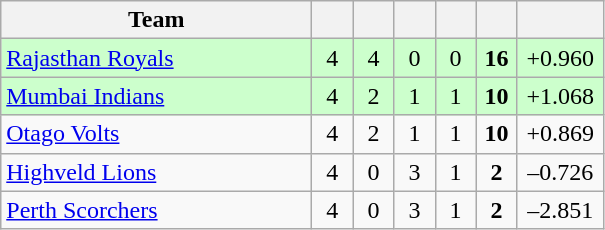<table class="wikitable" style="text-align: center">
<tr>
<th style="width:200px">Team</th>
<th style="width:20px"></th>
<th style="width:20px"></th>
<th style="width:20px"></th>
<th style="width:20px"></th>
<th style="width:20px"></th>
<th style="width:50px"></th>
</tr>
<tr style="background:#cfc">
<td style="text-align:left"><a href='#'>Rajasthan Royals</a></td>
<td>4</td>
<td>4</td>
<td>0</td>
<td>0</td>
<td><strong>16</strong></td>
<td>+0.960</td>
</tr>
<tr style="background:#cfc">
<td style="text-align:left"><a href='#'>Mumbai Indians</a></td>
<td>4</td>
<td>2</td>
<td>1</td>
<td>1</td>
<td><strong>10</strong></td>
<td>+1.068</td>
</tr>
<tr style="background:#red">
<td style="text-align:left"><a href='#'>Otago Volts</a></td>
<td>4</td>
<td>2</td>
<td>1</td>
<td>1</td>
<td><strong>10</strong></td>
<td>+0.869</td>
</tr>
<tr style="background:#red">
<td style="text-align:left"><a href='#'>Highveld Lions</a></td>
<td>4</td>
<td>0</td>
<td>3</td>
<td>1</td>
<td><strong>2</strong></td>
<td>–0.726</td>
</tr>
<tr style="background:#red">
<td style="text-align:left"><a href='#'>Perth Scorchers</a></td>
<td>4</td>
<td>0</td>
<td>3</td>
<td>1</td>
<td><strong>2</strong></td>
<td>–2.851</td>
</tr>
</table>
